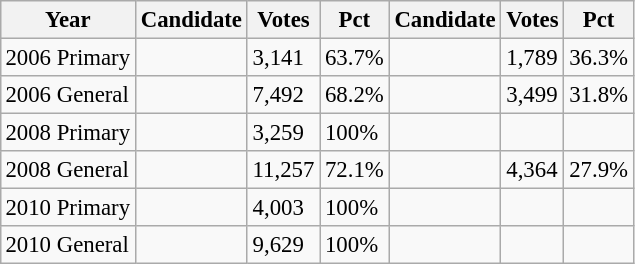<table class="wikitable" style="margin:0.5em ; font-size:95%">
<tr>
<th>Year</th>
<th>Candidate</th>
<th>Votes</th>
<th>Pct</th>
<th>Candidate</th>
<th>Votes</th>
<th>Pct</th>
</tr>
<tr>
<td>2006 Primary</td>
<td></td>
<td>3,141</td>
<td>63.7%</td>
<td></td>
<td>1,789</td>
<td>36.3%</td>
</tr>
<tr>
<td>2006 General</td>
<td></td>
<td>7,492</td>
<td>68.2%</td>
<td></td>
<td>3,499</td>
<td>31.8%</td>
</tr>
<tr>
<td>2008 Primary</td>
<td></td>
<td>3,259</td>
<td>100%</td>
<td></td>
<td></td>
<td></td>
</tr>
<tr>
<td>2008 General</td>
<td></td>
<td>11,257</td>
<td>72.1%</td>
<td></td>
<td>4,364</td>
<td>27.9%</td>
</tr>
<tr>
<td>2010 Primary</td>
<td></td>
<td>4,003</td>
<td>100%</td>
<td></td>
<td></td>
<td></td>
</tr>
<tr>
<td>2010 General</td>
<td></td>
<td>9,629</td>
<td>100%</td>
<td></td>
<td></td>
<td></td>
</tr>
</table>
